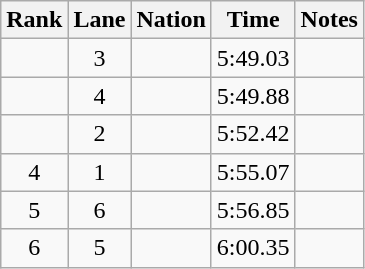<table class="wikitable sortable" style="text-align:center">
<tr>
<th>Rank</th>
<th>Lane</th>
<th>Nation</th>
<th>Time</th>
<th>Notes</th>
</tr>
<tr>
<td></td>
<td>3</td>
<td align=left></td>
<td>5:49.03</td>
<td></td>
</tr>
<tr>
<td></td>
<td>4</td>
<td align=left></td>
<td>5:49.88</td>
<td></td>
</tr>
<tr>
<td></td>
<td>2</td>
<td align=left></td>
<td>5:52.42</td>
<td></td>
</tr>
<tr>
<td>4</td>
<td>1</td>
<td align=left></td>
<td>5:55.07</td>
<td></td>
</tr>
<tr>
<td>5</td>
<td>6</td>
<td align=left></td>
<td>5:56.85</td>
<td></td>
</tr>
<tr>
<td>6</td>
<td>5</td>
<td align=left></td>
<td>6:00.35</td>
<td></td>
</tr>
</table>
